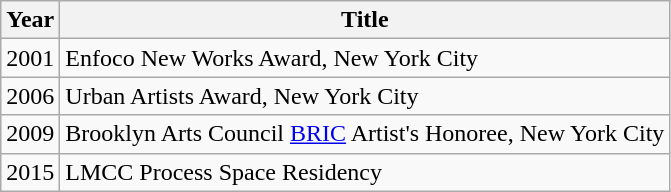<table class="wikitable">
<tr>
<th>Year</th>
<th>Title</th>
</tr>
<tr>
<td>2001</td>
<td>Enfoco New Works Award, New York City</td>
</tr>
<tr>
<td>2006</td>
<td>Urban Artists Award, New York City</td>
</tr>
<tr>
<td>2009</td>
<td>Brooklyn Arts Council <a href='#'>BRIC</a> Artist's Honoree, New York City</td>
</tr>
<tr>
<td>2015</td>
<td>LMCC Process Space Residency</td>
</tr>
</table>
